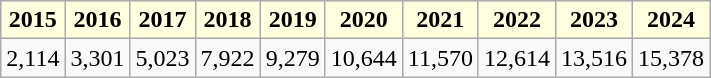<table class="wikitable">
<tr align="center" style="background:#ffffE0;">
<td><strong>2015</strong></td>
<td><strong>2016</strong></td>
<td><strong>2017</strong></td>
<td><strong>2018</strong></td>
<td><strong>2019</strong></td>
<td><strong>2020</strong></td>
<td><strong>2021</strong></td>
<td><strong>2022</strong></td>
<td><strong>2023</strong></td>
<td><strong>2024</strong></td>
</tr>
<tr>
<td>2,114</td>
<td>3,301</td>
<td>5,023</td>
<td>7,922</td>
<td>9,279</td>
<td>10,644</td>
<td>11,570</td>
<td>12,614</td>
<td>13,516</td>
<td>15,378</td>
</tr>
</table>
